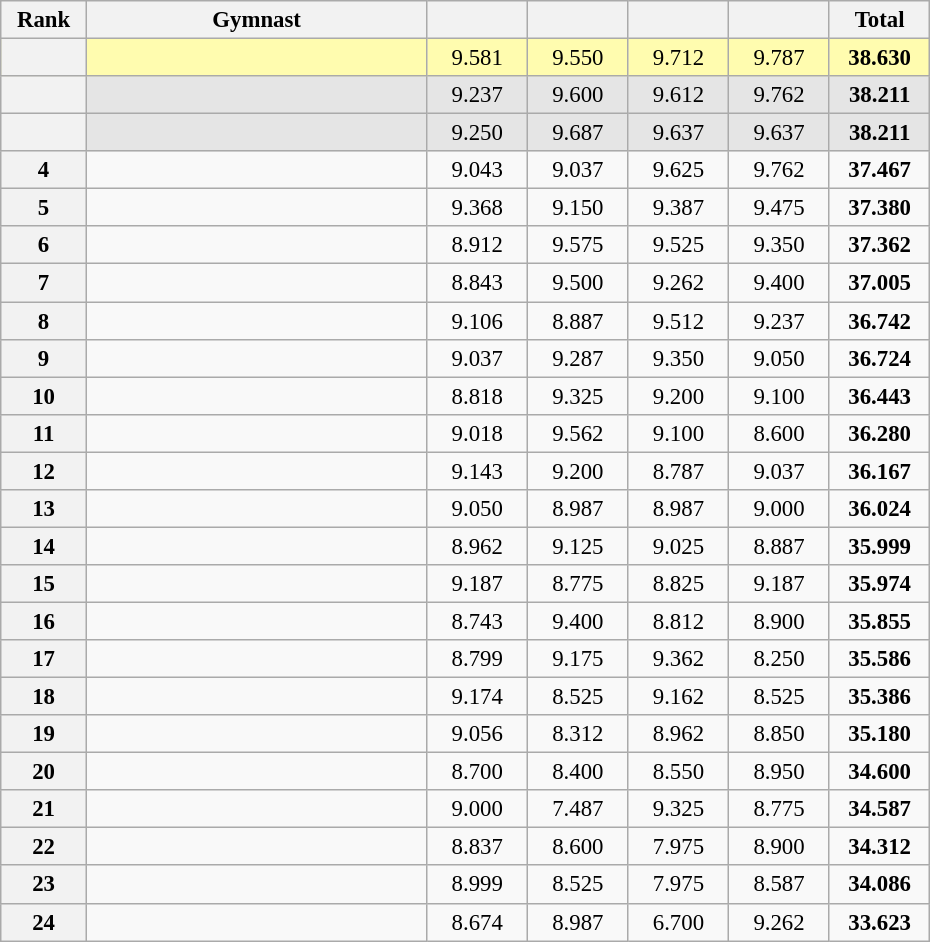<table class="wikitable sortable" style="text-align:center; font-size:95%">
<tr>
<th scope="col" style="width:50px;">Rank</th>
<th scope="col" style="width:220px;">Gymnast</th>
<th scope="col" style="width:60px;"></th>
<th scope="col" style="width:60px;"></th>
<th scope="col" style="width:60px;"></th>
<th scope="col" style="width:60px;"></th>
<th scope="col" style="width:60px;">Total</th>
</tr>
<tr style="background:#fffcaf;">
<th scope=row style="text-align:center"></th>
<td align=left></td>
<td>9.581</td>
<td>9.550</td>
<td>9.712</td>
<td>9.787</td>
<td><strong>38.630</strong></td>
</tr>
<tr style="background:#e5e5e5;">
<th scope=row style="text-align:center"></th>
<td align=left></td>
<td>9.237</td>
<td>9.600</td>
<td>9.612</td>
<td>9.762</td>
<td><strong>38.211</strong></td>
</tr>
<tr style="background:#e5e5e5;">
<th scope=row style="text-align:center"></th>
<td align=left></td>
<td>9.250</td>
<td>9.687</td>
<td>9.637</td>
<td>9.637</td>
<td><strong>38.211</strong></td>
</tr>
<tr>
<th scope=row style="text-align:center">4</th>
<td align=left></td>
<td>9.043</td>
<td>9.037</td>
<td>9.625</td>
<td>9.762</td>
<td><strong>37.467</strong></td>
</tr>
<tr>
<th scope=row style="text-align:center">5</th>
<td align=left></td>
<td>9.368</td>
<td>9.150</td>
<td>9.387</td>
<td>9.475</td>
<td><strong>37.380</strong></td>
</tr>
<tr>
<th scope=row style="text-align:center">6</th>
<td align=left></td>
<td>8.912</td>
<td>9.575</td>
<td>9.525</td>
<td>9.350</td>
<td><strong>37.362</strong></td>
</tr>
<tr>
<th scope=row style="text-align:center">7</th>
<td align=left></td>
<td>8.843</td>
<td>9.500</td>
<td>9.262</td>
<td>9.400</td>
<td><strong>37.005</strong></td>
</tr>
<tr>
<th scope=row style="text-align:center">8</th>
<td align=left></td>
<td>9.106</td>
<td>8.887</td>
<td>9.512</td>
<td>9.237</td>
<td><strong>36.742</strong></td>
</tr>
<tr>
<th scope=row style="text-align:center">9</th>
<td align=left></td>
<td>9.037</td>
<td>9.287</td>
<td>9.350</td>
<td>9.050</td>
<td><strong>36.724</strong></td>
</tr>
<tr>
<th scope=row style="text-align:center">10</th>
<td align=left></td>
<td>8.818</td>
<td>9.325</td>
<td>9.200</td>
<td>9.100</td>
<td><strong>36.443</strong></td>
</tr>
<tr>
<th scope=row style="text-align:center">11</th>
<td align=left></td>
<td>9.018</td>
<td>9.562</td>
<td>9.100</td>
<td>8.600</td>
<td><strong>36.280</strong></td>
</tr>
<tr>
<th scope=row style="text-align:center">12</th>
<td align=left></td>
<td>9.143</td>
<td>9.200</td>
<td>8.787</td>
<td>9.037</td>
<td><strong>36.167</strong></td>
</tr>
<tr>
<th scope=row style="text-align:center">13</th>
<td align=left></td>
<td>9.050</td>
<td>8.987</td>
<td>8.987</td>
<td>9.000</td>
<td><strong>36.024</strong></td>
</tr>
<tr>
<th scope=row style="text-align:center">14</th>
<td align=left></td>
<td>8.962</td>
<td>9.125</td>
<td>9.025</td>
<td>8.887</td>
<td><strong>35.999</strong></td>
</tr>
<tr>
<th scope=row style="text-align:center">15</th>
<td align=left></td>
<td>9.187</td>
<td>8.775</td>
<td>8.825</td>
<td>9.187</td>
<td><strong>35.974</strong></td>
</tr>
<tr>
<th scope=row style="text-align:center">16</th>
<td align=left></td>
<td>8.743</td>
<td>9.400</td>
<td>8.812</td>
<td>8.900</td>
<td><strong>35.855</strong></td>
</tr>
<tr>
<th scope=row style="text-align:center">17</th>
<td align=left></td>
<td>8.799</td>
<td>9.175</td>
<td>9.362</td>
<td>8.250</td>
<td><strong>35.586</strong></td>
</tr>
<tr>
<th scope=row style="text-align:center">18</th>
<td align=left></td>
<td>9.174</td>
<td>8.525</td>
<td>9.162</td>
<td>8.525</td>
<td><strong>35.386</strong></td>
</tr>
<tr>
<th scope=row style="text-align:center">19</th>
<td align=left></td>
<td>9.056</td>
<td>8.312</td>
<td>8.962</td>
<td>8.850</td>
<td><strong>35.180</strong></td>
</tr>
<tr>
<th scope=row style="text-align:center">20</th>
<td align=left></td>
<td>8.700</td>
<td>8.400</td>
<td>8.550</td>
<td>8.950</td>
<td><strong>34.600</strong></td>
</tr>
<tr>
<th scope=row style="text-align:center">21</th>
<td align=left></td>
<td>9.000</td>
<td>7.487</td>
<td>9.325</td>
<td>8.775</td>
<td><strong>34.587</strong></td>
</tr>
<tr>
<th scope=row style="text-align:center">22</th>
<td align=left></td>
<td>8.837</td>
<td>8.600</td>
<td>7.975</td>
<td>8.900</td>
<td><strong>34.312</strong></td>
</tr>
<tr>
<th scope=row style="text-align:center">23</th>
<td align=left></td>
<td>8.999</td>
<td>8.525</td>
<td>7.975</td>
<td>8.587</td>
<td><strong>34.086</strong></td>
</tr>
<tr>
<th scope=row style="text-align:center">24</th>
<td align=left></td>
<td>8.674</td>
<td>8.987</td>
<td>6.700</td>
<td>9.262</td>
<td><strong>33.623</strong></td>
</tr>
</table>
